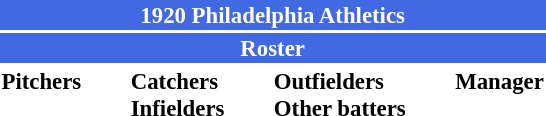<table class="toccolours" style="font-size: 95%;">
<tr>
<th colspan="10" style="background-color: #4169e1; color: white; text-align: center;">1920 Philadelphia Athletics</th>
</tr>
<tr>
<td colspan="10" style="background-color: #4169e1; color: white; text-align: center;"><strong>Roster</strong></td>
</tr>
<tr>
<td valign="top"><strong>Pitchers</strong><br>












</td>
<td width="25px"></td>
<td valign="top"><strong>Catchers</strong><br>



<strong>Infielders</strong>








</td>
<td width="25px"></td>
<td valign="top"><strong>Outfielders</strong><br>









<strong>Other batters</strong>
</td>
<td width="25px"></td>
<td valign="top"><strong>Manager</strong><br></td>
</tr>
</table>
